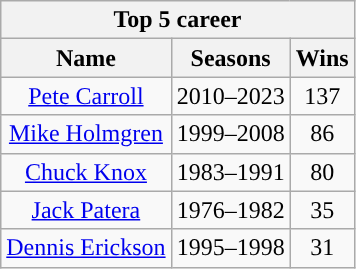<table class="wikitable" style="text-align:center">
<tr>
<th colspan="3"><strong>Top 5 career</strong></th>
</tr>
<tr>
<th><strong>Name</strong></th>
<th><strong>Seasons</strong></th>
<th><strong>Wins</strong></th>
</tr>
<tr>
<td><a href='#'>Pete Carroll</a></td>
<td>2010–2023</td>
<td>137</td>
</tr>
<tr>
<td><a href='#'>Mike Holmgren</a></td>
<td>1999–2008</td>
<td>86</td>
</tr>
<tr>
<td><a href='#'>Chuck Knox</a></td>
<td>1983–1991</td>
<td>80</td>
</tr>
<tr>
<td><a href='#'>Jack Patera</a></td>
<td>1976–1982</td>
<td>35</td>
</tr>
<tr>
<td><a href='#'>Dennis Erickson</a></td>
<td>1995–1998</td>
<td>31</td>
</tr>
</table>
